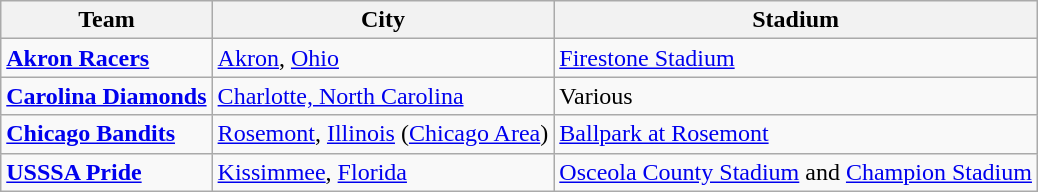<table class="wikitable">
<tr>
<th>Team</th>
<th>City</th>
<th>Stadium</th>
</tr>
<tr>
<td><strong><a href='#'>Akron Racers</a></strong></td>
<td><a href='#'>Akron</a>, <a href='#'>Ohio</a></td>
<td><a href='#'>Firestone Stadium</a></td>
</tr>
<tr>
<td><strong><a href='#'>Carolina Diamonds</a></strong></td>
<td><a href='#'>Charlotte, North Carolina</a></td>
<td>Various</td>
</tr>
<tr>
<td><strong><a href='#'>Chicago Bandits</a></strong></td>
<td><a href='#'>Rosemont</a>, <a href='#'>Illinois</a> (<a href='#'>Chicago Area</a>)</td>
<td><a href='#'>Ballpark at Rosemont</a></td>
</tr>
<tr>
<td><strong><a href='#'>USSSA Pride</a></strong></td>
<td><a href='#'>Kissimmee</a>, <a href='#'>Florida</a></td>
<td><a href='#'>Osceola County Stadium</a> and <a href='#'>Champion Stadium</a></td>
</tr>
</table>
